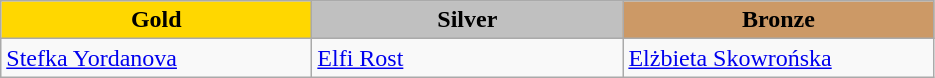<table class="wikitable" style="text-align:left">
<tr align="center">
<td width=200 bgcolor=gold><strong>Gold</strong></td>
<td width=200 bgcolor=silver><strong>Silver</strong></td>
<td width=200 bgcolor=CC9966><strong>Bronze</strong></td>
</tr>
<tr>
<td><a href='#'>Stefka Yordanova</a><br><em></em></td>
<td><a href='#'>Elfi Rost</a><br><em></em></td>
<td><a href='#'>Elżbieta Skowrońska</a><br><em></em></td>
</tr>
</table>
